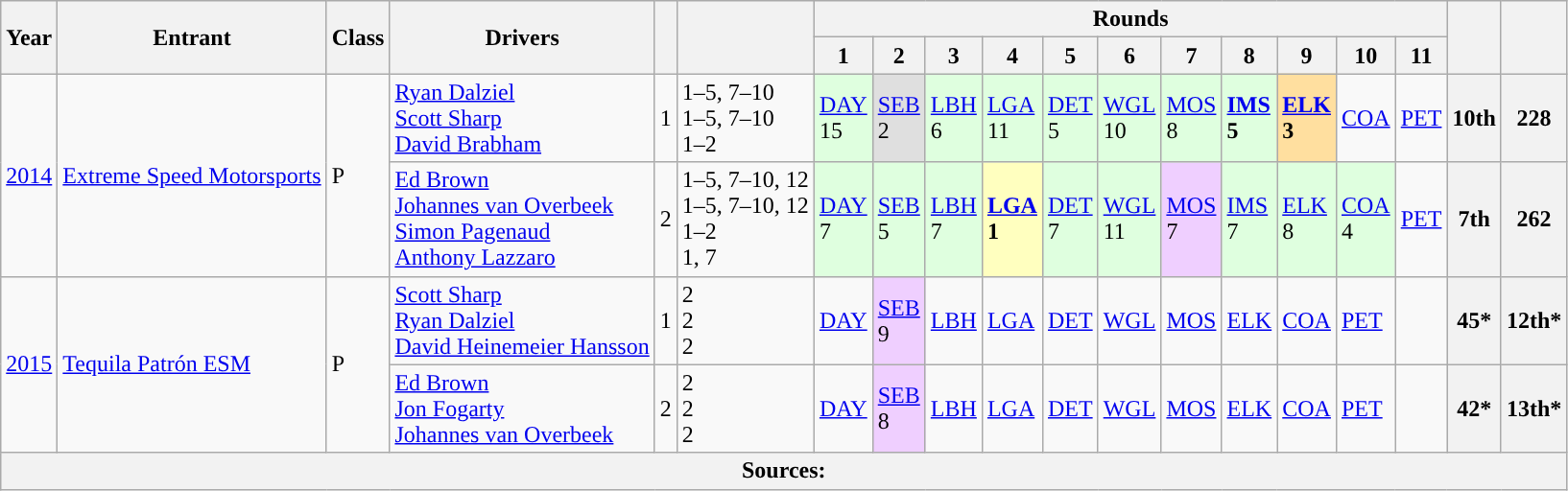<table class="wikitable">
<tr>
<th rowspan="2">Year</th>
<th rowspan="2">Entrant</th>
<th rowspan="2">Class</th>
<th rowspan="2">Drivers</th>
<th rowspan="2"></th>
<th rowspan="2"></th>
<th colspan="11">Rounds</th>
<th rowspan="2"></th>
<th rowspan="2"></th>
</tr>
<tr>
<th>1</th>
<th>2</th>
<th>3</th>
<th>4</th>
<th>5</th>
<th>6</th>
<th>7</th>
<th>8</th>
<th>9</th>
<th>10</th>
<th>11</th>
</tr>
<tr>
<td rowspan="2"><a href='#'>2014</a></td>
<td rowspan="2"> <a href='#'>Extreme Speed Motorsports</a></td>
<td rowspan="2">P</td>
<td> <a href='#'>Ryan Dalziel</a><br> <a href='#'>Scott Sharp</a><br> <a href='#'>David Brabham</a></td>
<td>1</td>
<td>1–5, 7–10<br>1–5, 7–10<br>1–2</td>
<td style="background:#DFFFDF;"><a href='#'>DAY</a><br>15</td>
<td style="background:#DFDFDF;”"><a href='#'>SEB</a><br>2</td>
<td style="background:#DFFFDF;"><a href='#'>LBH</a><br>6</td>
<td style="background:#DFFFDF;"><a href='#'>LGA</a><br>11</td>
<td style="background:#DFFFDF;"><a href='#'>DET</a><br>5</td>
<td style="background:#DFFFDF;"><a href='#'>WGL</a><br>10</td>
<td style="background:#DFFFDF;"><a href='#'>MOS</a><br>8</td>
<td style="background:#DFFFDF;"><strong><a href='#'>IMS</a><br>5</strong></td>
<td style="background:#FFDF9F;”"><strong><a href='#'>ELK</a><br>3</strong></td>
<td><a href='#'>COA</a><br></td>
<td><a href='#'>PET</a><br></td>
<th>10th</th>
<th>228</th>
</tr>
<tr>
<td> <a href='#'>Ed Brown</a><br> <a href='#'>Johannes van Overbeek</a><br> <a href='#'>Simon Pagenaud</a><br> <a href='#'>Anthony Lazzaro</a></td>
<td>2</td>
<td>1–5, 7–10, 12<br>1–5, 7–10, 12<br>1–2<br>1, 7</td>
<td style="background:#DFFFDF;"><a href='#'>DAY</a><br>7</td>
<td style="background:#DFFFDF;"><a href='#'>SEB</a><br>5</td>
<td style="background:#DFFFDF;"><a href='#'>LBH</a><br>7</td>
<td style="background:#FFFFBF;”"><strong><a href='#'>LGA</a><br>1</strong></td>
<td style="background:#DFFFDF;"><a href='#'>DET</a><br>7</td>
<td style="background:#DFFFDF;"><a href='#'>WGL</a><br>11</td>
<td style="background:#EFCFFF;"><a href='#'>MOS</a><br>7</td>
<td style="background:#DFFFDF;"><a href='#'>IMS</a><br>7</td>
<td style="background:#DFFFDF;"><a href='#'>ELK</a><br>8</td>
<td style="background:#DFFFDF;"><a href='#'>COA</a><br>4</td>
<td><a href='#'>PET</a><br></td>
<th>7th</th>
<th>262</th>
</tr>
<tr>
<td rowspan="2"><a href='#'>2015</a></td>
<td rowspan="2"> <a href='#'>Tequila Patrón ESM</a></td>
<td rowspan="2">P</td>
<td> <a href='#'>Scott Sharp</a><br> <a href='#'>Ryan Dalziel</a><br> <a href='#'>David Heinemeier Hansson</a></td>
<td>1</td>
<td>2<br>2<br>2</td>
<td><a href='#'>DAY</a><br></td>
<td style="background:#EFCFFF;"><a href='#'>SEB</a><br>9</td>
<td><a href='#'>LBH</a><br></td>
<td><a href='#'>LGA</a><br></td>
<td><a href='#'>DET</a><br></td>
<td><a href='#'>WGL</a><br></td>
<td><a href='#'>MOS</a><br></td>
<td><a href='#'>ELK</a><br></td>
<td><a href='#'>COA</a><br></td>
<td><a href='#'>PET</a><br></td>
<td></td>
<th>45*</th>
<th>12th*</th>
</tr>
<tr>
<td> <a href='#'>Ed Brown</a><br> <a href='#'>Jon Fogarty</a><br> <a href='#'>Johannes van Overbeek</a></td>
<td>2</td>
<td>2<br>2<br>2</td>
<td><a href='#'>DAY</a><br></td>
<td style="background:#EFCFFF;"><a href='#'>SEB</a><br>8</td>
<td><a href='#'>LBH</a><br></td>
<td><a href='#'>LGA</a><br></td>
<td><a href='#'>DET</a><br></td>
<td><a href='#'>WGL</a><br></td>
<td><a href='#'>MOS</a><br></td>
<td><a href='#'>ELK</a><br></td>
<td><a href='#'>COA</a><br></td>
<td><a href='#'>PET</a><br></td>
<td></td>
<th>42*</th>
<th>13th*</th>
</tr>
<tr>
<th colspan="19">Sources:</th>
</tr>
</table>
